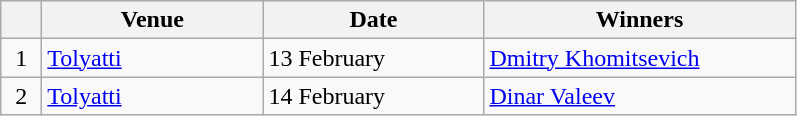<table class="wikitable">
<tr align=center>
<th width=20px></th>
<th width=140px>Venue</th>
<th width=140px>Date</th>
<th width=200px>Winners</th>
</tr>
<tr>
<td align=center>1</td>
<td> <a href='#'>Tolyatti</a></td>
<td>13 February</td>
<td> <a href='#'>Dmitry Khomitsevich</a></td>
</tr>
<tr>
<td align=center>2</td>
<td> <a href='#'>Tolyatti</a></td>
<td>14 February</td>
<td> <a href='#'>Dinar Valeev</a></td>
</tr>
</table>
